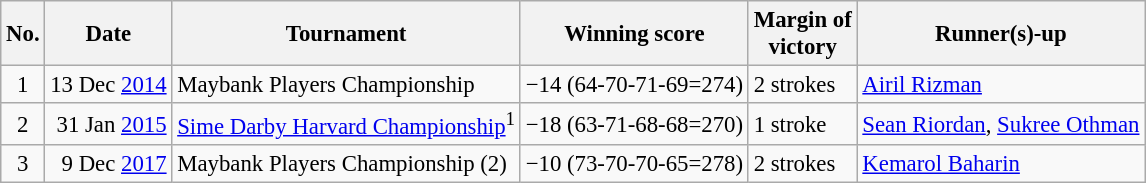<table class="wikitable" style="font-size:95%;">
<tr>
<th>No.</th>
<th>Date</th>
<th>Tournament</th>
<th>Winning score</th>
<th>Margin of<br>victory</th>
<th>Runner(s)-up</th>
</tr>
<tr>
<td align=center>1</td>
<td align=right>13 Dec <a href='#'>2014</a></td>
<td>Maybank Players Championship</td>
<td>−14 (64-70-71-69=274)</td>
<td>2 strokes</td>
<td> <a href='#'>Airil Rizman</a></td>
</tr>
<tr>
<td align=center>2</td>
<td align=right>31 Jan <a href='#'>2015</a></td>
<td><a href='#'>Sime Darby Harvard Championship</a><sup>1</sup></td>
<td>−18 (63-71-68-68=270)</td>
<td>1 stroke</td>
<td> <a href='#'>Sean Riordan</a>,  <a href='#'>Sukree Othman</a></td>
</tr>
<tr>
<td align=center>3</td>
<td align=right>9 Dec <a href='#'>2017</a></td>
<td>Maybank Players Championship (2)</td>
<td>−10 (73-70-70-65=278)</td>
<td>2 strokes</td>
<td> <a href='#'>Kemarol Baharin</a></td>
</tr>
</table>
